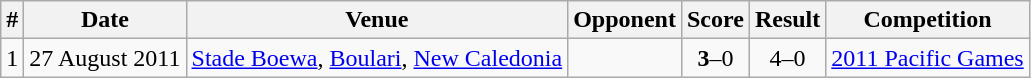<table class="wikitable">
<tr>
<th>#</th>
<th>Date</th>
<th>Venue</th>
<th>Opponent</th>
<th>Score</th>
<th>Result</th>
<th>Competition</th>
</tr>
<tr>
<td>1</td>
<td>27 August 2011</td>
<td><a href='#'>Stade Boewa</a>, <a href='#'>Boulari</a>, <a href='#'>New Caledonia</a></td>
<td></td>
<td align=center><strong>3</strong>–0</td>
<td align=center>4–0</td>
<td><a href='#'>2011 Pacific Games</a></td>
</tr>
</table>
